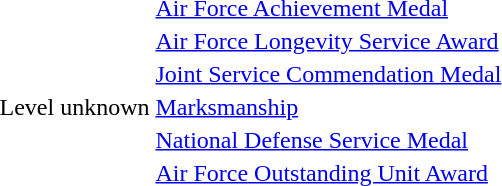<table>
<tr>
<td></td>
<td><a href='#'>Air Force Achievement Medal</a></td>
</tr>
<tr>
<td></td>
<td><a href='#'>Air Force Longevity Service Award</a></td>
</tr>
<tr>
<td></td>
<td><a href='#'>Joint Service Commendation Medal</a></td>
</tr>
<tr>
<td>Level unknown</td>
<td><a href='#'>Marksmanship</a></td>
</tr>
<tr>
<td></td>
<td><a href='#'>National Defense Service Medal</a></td>
</tr>
<tr>
<td></td>
<td><a href='#'>Air Force Outstanding Unit Award</a></td>
</tr>
</table>
